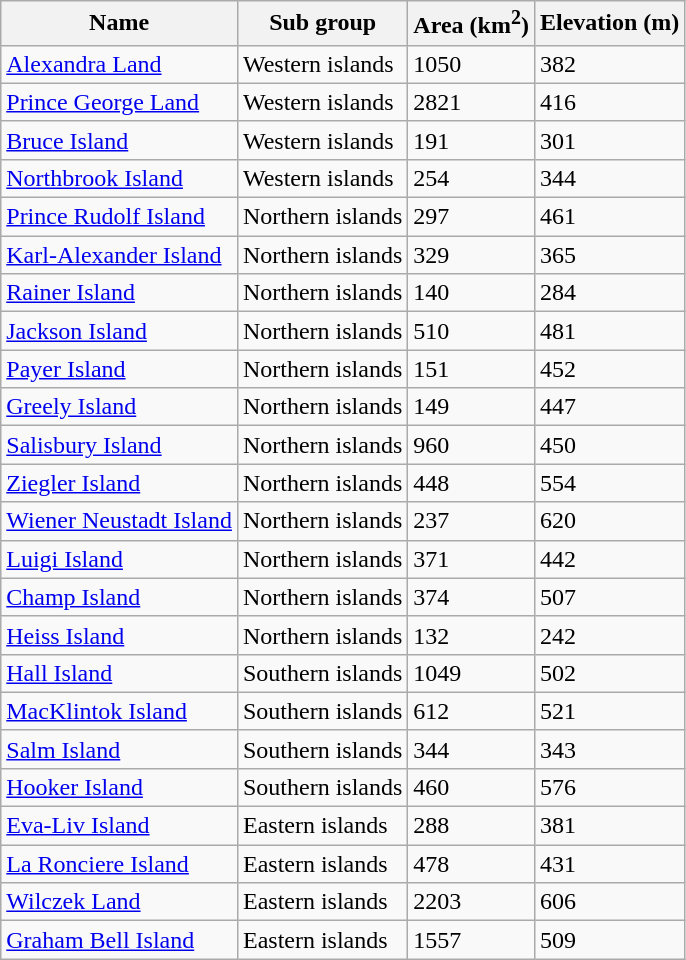<table class="wikitable sortable">
<tr>
<th>Name</th>
<th>Sub group</th>
<th>Area (km<sup>2</sup>)</th>
<th>Elevation (m)</th>
</tr>
<tr>
<td><a href='#'>Alexandra Land</a></td>
<td>Western islands</td>
<td>1050</td>
<td>382</td>
</tr>
<tr>
<td><a href='#'>Prince George Land</a></td>
<td>Western islands</td>
<td>2821</td>
<td>416</td>
</tr>
<tr>
<td><a href='#'>Bruce Island</a></td>
<td>Western islands</td>
<td>191</td>
<td>301</td>
</tr>
<tr>
<td><a href='#'>Northbrook Island</a></td>
<td>Western islands</td>
<td>254</td>
<td>344</td>
</tr>
<tr>
<td><a href='#'>Prince Rudolf Island</a></td>
<td>Northern islands</td>
<td>297</td>
<td>461</td>
</tr>
<tr>
<td><a href='#'>Karl-Alexander Island</a></td>
<td>Northern islands</td>
<td>329</td>
<td>365</td>
</tr>
<tr>
<td><a href='#'>Rainer Island</a></td>
<td>Northern islands</td>
<td>140</td>
<td>284</td>
</tr>
<tr>
<td><a href='#'>Jackson Island</a></td>
<td>Northern islands</td>
<td>510</td>
<td>481</td>
</tr>
<tr>
<td><a href='#'>Payer Island</a></td>
<td>Northern islands</td>
<td>151</td>
<td>452</td>
</tr>
<tr>
<td><a href='#'>Greely Island</a></td>
<td>Northern islands</td>
<td>149</td>
<td>447</td>
</tr>
<tr>
<td><a href='#'>Salisbury Island</a></td>
<td>Northern islands</td>
<td>960</td>
<td>450</td>
</tr>
<tr>
<td><a href='#'>Ziegler Island</a></td>
<td>Northern islands</td>
<td>448</td>
<td>554</td>
</tr>
<tr>
<td><a href='#'>Wiener Neustadt Island</a></td>
<td>Northern islands</td>
<td>237</td>
<td>620</td>
</tr>
<tr>
<td><a href='#'>Luigi Island</a></td>
<td>Northern islands</td>
<td>371</td>
<td>442</td>
</tr>
<tr>
<td><a href='#'>Champ Island</a></td>
<td>Northern islands</td>
<td>374</td>
<td>507</td>
</tr>
<tr>
<td><a href='#'>Heiss Island</a></td>
<td>Northern islands</td>
<td>132</td>
<td>242</td>
</tr>
<tr>
<td><a href='#'>Hall Island</a></td>
<td>Southern islands</td>
<td>1049</td>
<td>502</td>
</tr>
<tr>
<td><a href='#'>MacKlintok Island</a></td>
<td>Southern islands</td>
<td>612</td>
<td>521</td>
</tr>
<tr>
<td><a href='#'>Salm Island</a></td>
<td>Southern islands</td>
<td>344</td>
<td>343</td>
</tr>
<tr>
<td><a href='#'>Hooker Island</a></td>
<td>Southern islands</td>
<td>460</td>
<td>576</td>
</tr>
<tr>
<td><a href='#'>Eva-Liv Island</a></td>
<td>Eastern islands</td>
<td>288</td>
<td>381</td>
</tr>
<tr>
<td><a href='#'>La Ronciere Island</a></td>
<td>Eastern islands</td>
<td>478</td>
<td>431</td>
</tr>
<tr>
<td><a href='#'>Wilczek Land</a></td>
<td>Eastern islands</td>
<td>2203</td>
<td>606</td>
</tr>
<tr>
<td><a href='#'>Graham Bell Island</a></td>
<td>Eastern islands</td>
<td>1557</td>
<td>509</td>
</tr>
</table>
